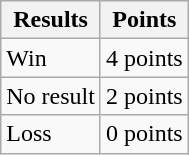<table class="wikitable">
<tr>
<th colspan="1">Results</th>
<th colspan="1">Points</th>
</tr>
<tr>
<td>Win</td>
<td>4 points</td>
</tr>
<tr>
<td>No result</td>
<td>2 points</td>
</tr>
<tr>
<td>Loss</td>
<td>0 points</td>
</tr>
</table>
